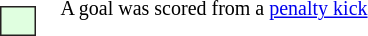<table style="font-size: smaller;">
<tr>
<td><br><table style="padding:0 .6em; height:1.5em; background:#e0ffe0; border:solid 1px #242020; width:1.5em; margin:.25em .9em .25em .25em; vertical-align:top;">
<tr>
<td></td>
</tr>
</table>
</td>
<td>A goal was scored from a <a href='#'>penalty kick</a></td>
</tr>
</table>
